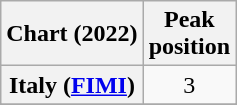<table class="wikitable plainrowheaders sortable" style="text-align:center;">
<tr>
<th>Chart (2022)</th>
<th>Peak<br>position</th>
</tr>
<tr>
<th scope="row">Italy (<a href='#'>FIMI</a>)</th>
<td>3</td>
</tr>
<tr>
</tr>
<tr>
</tr>
</table>
